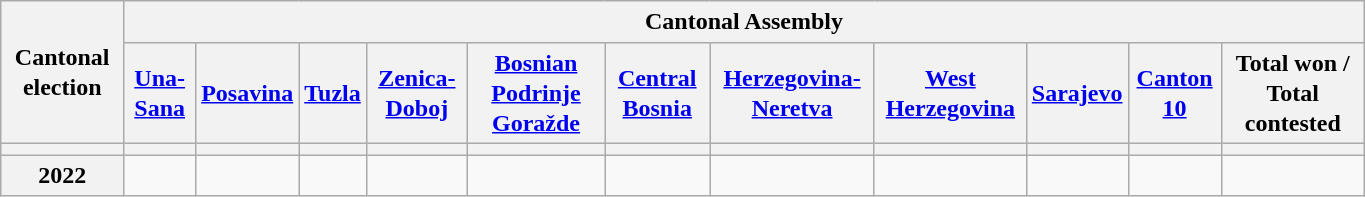<table class="wikitable collapsible collapsed" style="text-align:center; width:72%; line-height:126%; margin-bottom:0">
<tr>
<th rowspan=2>Cantonal election</th>
<th colspan=14>Cantonal Assembly</th>
</tr>
<tr>
<th><a href='#'>Una-Sana</a></th>
<th><a href='#'>Posavina</a></th>
<th><a href='#'>Tuzla</a></th>
<th><a href='#'>Zenica-Doboj</a></th>
<th><a href='#'>Bosnian Podrinje Goražde</a></th>
<th><a href='#'>Central Bosnia</a></th>
<th><a href='#'>Herzegovina-Neretva</a></th>
<th><a href='#'>West Herzegovina</a></th>
<th><a href='#'>Sarajevo</a></th>
<th><a href='#'>Canton 10</a></th>
<th>Total won / Total contested</th>
</tr>
<tr>
<th></th>
<th></th>
<th></th>
<th></th>
<th></th>
<th></th>
<th></th>
<th></th>
<th></th>
<th></th>
<th></th>
<th></th>
</tr>
<tr>
<th>2022</th>
<td></td>
<td></td>
<td></td>
<td></td>
<td></td>
<td></td>
<td></td>
<td></td>
<td></td>
<td></td>
<td></td>
</tr>
</table>
